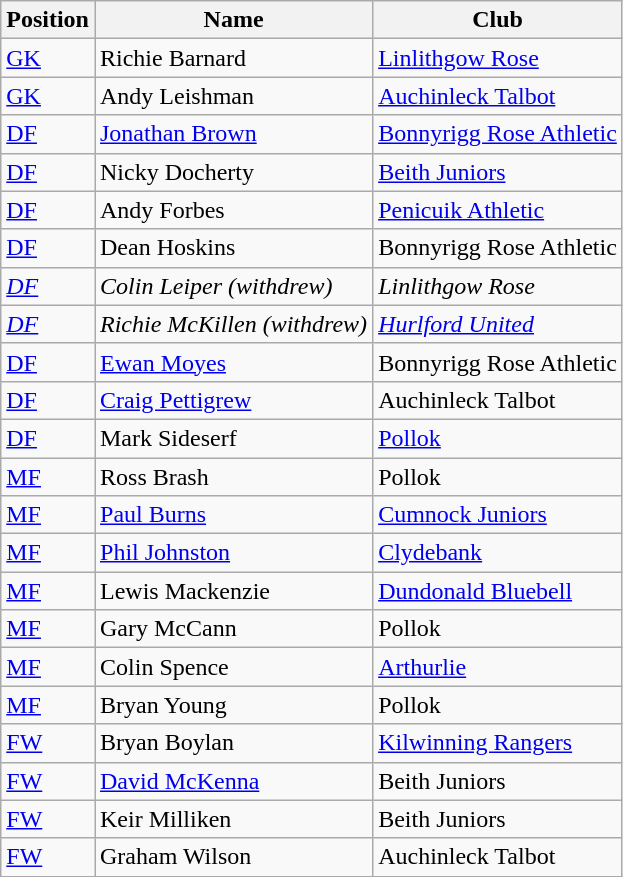<table class="wikitable sortable">
<tr>
<th>Position</th>
<th>Name</th>
<th>Club</th>
</tr>
<tr>
<td><a href='#'>GK</a></td>
<td>Richie Barnard</td>
<td><a href='#'>Linlithgow Rose</a></td>
</tr>
<tr>
<td><a href='#'>GK</a></td>
<td>Andy Leishman</td>
<td><a href='#'>Auchinleck Talbot</a></td>
</tr>
<tr>
<td><a href='#'>DF</a></td>
<td><a href='#'>Jonathan Brown</a></td>
<td><a href='#'>Bonnyrigg Rose Athletic</a></td>
</tr>
<tr>
<td><a href='#'>DF</a></td>
<td>Nicky Docherty</td>
<td><a href='#'>Beith Juniors</a></td>
</tr>
<tr>
<td><a href='#'>DF</a></td>
<td>Andy Forbes</td>
<td><a href='#'>Penicuik Athletic</a></td>
</tr>
<tr>
<td><a href='#'>DF</a></td>
<td>Dean Hoskins</td>
<td>Bonnyrigg Rose Athletic</td>
</tr>
<tr>
<td><em><a href='#'>DF</a></em></td>
<td><em>Colin Leiper (withdrew)</em></td>
<td><em>Linlithgow Rose</em></td>
</tr>
<tr>
<td><em><a href='#'>DF</a></em></td>
<td><em>Richie McKillen (withdrew)</em></td>
<td><em><a href='#'>Hurlford United</a></em></td>
</tr>
<tr>
<td><a href='#'>DF</a></td>
<td><a href='#'>Ewan Moyes</a></td>
<td>Bonnyrigg Rose Athletic</td>
</tr>
<tr>
<td><a href='#'>DF</a></td>
<td><a href='#'>Craig Pettigrew</a></td>
<td>Auchinleck Talbot</td>
</tr>
<tr>
<td><a href='#'>DF</a></td>
<td>Mark Sideserf</td>
<td><a href='#'>Pollok</a></td>
</tr>
<tr>
<td><a href='#'>MF</a></td>
<td>Ross Brash</td>
<td>Pollok</td>
</tr>
<tr>
<td><a href='#'>MF</a></td>
<td><a href='#'>Paul Burns</a></td>
<td><a href='#'>Cumnock Juniors</a></td>
</tr>
<tr>
<td><a href='#'>MF</a></td>
<td><a href='#'>Phil Johnston</a></td>
<td><a href='#'>Clydebank</a></td>
</tr>
<tr>
<td><a href='#'>MF</a></td>
<td>Lewis Mackenzie</td>
<td><a href='#'>Dundonald Bluebell</a></td>
</tr>
<tr>
<td><a href='#'>MF</a></td>
<td>Gary McCann</td>
<td>Pollok</td>
</tr>
<tr>
<td><a href='#'>MF</a></td>
<td>Colin Spence</td>
<td><a href='#'>Arthurlie</a></td>
</tr>
<tr>
<td><a href='#'>MF</a></td>
<td>Bryan Young</td>
<td>Pollok</td>
</tr>
<tr>
<td><a href='#'>FW</a></td>
<td>Bryan Boylan</td>
<td><a href='#'>Kilwinning Rangers</a></td>
</tr>
<tr>
<td><a href='#'>FW</a></td>
<td><a href='#'>David McKenna</a></td>
<td>Beith Juniors</td>
</tr>
<tr>
<td><a href='#'>FW</a></td>
<td>Keir Milliken</td>
<td>Beith Juniors</td>
</tr>
<tr>
<td><a href='#'>FW</a></td>
<td>Graham Wilson</td>
<td>Auchinleck Talbot</td>
</tr>
<tr>
</tr>
</table>
